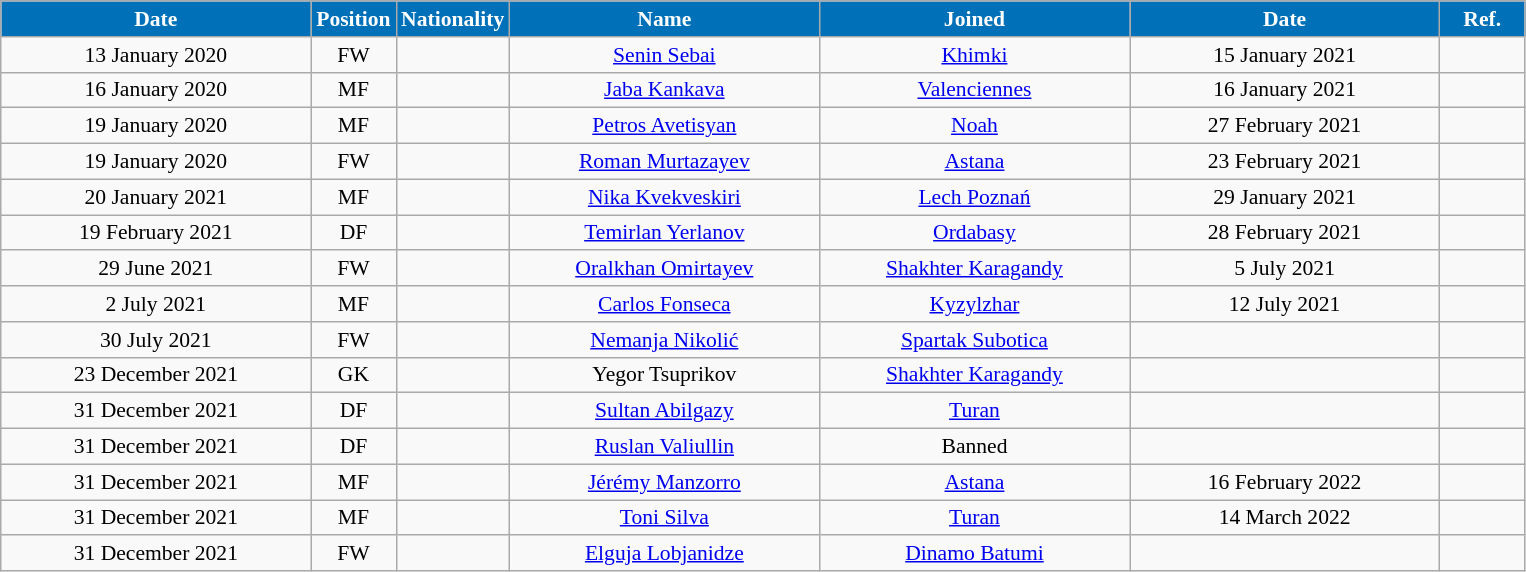<table class="wikitable"  style="text-align:center; font-size:90%; ">
<tr>
<th style="background:#0070B8; color:#FFFFFF; width:200px;">Date</th>
<th style="background:#0070B8; color:#FFFFFF; width:50px;">Position</th>
<th style="background:#0070B8; color:#FFFFFF; width:50px;">Nationality</th>
<th style="background:#0070B8; color:#FFFFFF; width:200px;">Name</th>
<th style="background:#0070B8; color:#FFFFFF; width:200px;">Joined</th>
<th style="background:#0070B8; color:#FFFFFF; width:200px;">Date</th>
<th style="background:#0070B8; color:#FFFFFF; width:50px;">Ref.</th>
</tr>
<tr>
<td>13 January 2020</td>
<td>FW</td>
<td></td>
<td><a href='#'>Senin Sebai</a></td>
<td><a href='#'>Khimki</a></td>
<td>15 January 2021</td>
<td></td>
</tr>
<tr>
<td>16 January 2020</td>
<td>MF</td>
<td></td>
<td><a href='#'>Jaba Kankava</a></td>
<td><a href='#'>Valenciennes</a></td>
<td>16 January 2021</td>
<td></td>
</tr>
<tr>
<td>19 January 2020</td>
<td>MF</td>
<td></td>
<td><a href='#'>Petros Avetisyan</a></td>
<td><a href='#'>Noah</a></td>
<td>27 February 2021</td>
<td></td>
</tr>
<tr>
<td>19 January 2020</td>
<td>FW</td>
<td></td>
<td><a href='#'>Roman Murtazayev</a></td>
<td><a href='#'>Astana</a></td>
<td>23 February 2021</td>
<td></td>
</tr>
<tr>
<td>20 January 2021</td>
<td>MF</td>
<td></td>
<td><a href='#'>Nika Kvekveskiri</a></td>
<td><a href='#'>Lech Poznań</a></td>
<td>29 January 2021</td>
<td></td>
</tr>
<tr>
<td>19 February 2021</td>
<td>DF</td>
<td></td>
<td><a href='#'>Temirlan Yerlanov</a></td>
<td><a href='#'>Ordabasy</a></td>
<td>28 February 2021</td>
<td></td>
</tr>
<tr>
<td>29 June 2021</td>
<td>FW</td>
<td></td>
<td><a href='#'>Oralkhan Omirtayev</a></td>
<td><a href='#'>Shakhter Karagandy</a></td>
<td>5 July 2021</td>
<td></td>
</tr>
<tr>
<td>2 July 2021</td>
<td>MF</td>
<td></td>
<td><a href='#'>Carlos Fonseca</a></td>
<td><a href='#'>Kyzylzhar</a></td>
<td>12 July 2021</td>
<td></td>
</tr>
<tr>
<td>30 July 2021</td>
<td>FW</td>
<td></td>
<td><a href='#'>Nemanja Nikolić</a></td>
<td><a href='#'>Spartak Subotica</a></td>
<td></td>
<td></td>
</tr>
<tr>
<td>23 December 2021</td>
<td>GK</td>
<td></td>
<td>Yegor Tsuprikov</td>
<td><a href='#'>Shakhter Karagandy</a></td>
<td></td>
<td></td>
</tr>
<tr>
<td>31 December 2021</td>
<td>DF</td>
<td></td>
<td><a href='#'>Sultan Abilgazy</a></td>
<td><a href='#'>Turan</a></td>
<td></td>
<td></td>
</tr>
<tr>
<td>31 December 2021</td>
<td>DF</td>
<td></td>
<td><a href='#'>Ruslan Valiullin</a></td>
<td>Banned</td>
<td></td>
<td></td>
</tr>
<tr>
<td>31 December 2021</td>
<td>MF</td>
<td></td>
<td><a href='#'>Jérémy Manzorro</a></td>
<td><a href='#'>Astana</a></td>
<td>16 February 2022</td>
<td></td>
</tr>
<tr>
<td>31 December 2021</td>
<td>MF</td>
<td></td>
<td><a href='#'>Toni Silva</a></td>
<td><a href='#'>Turan</a></td>
<td>14 March 2022</td>
<td></td>
</tr>
<tr>
<td>31 December 2021</td>
<td>FW</td>
<td></td>
<td><a href='#'>Elguja Lobjanidze</a></td>
<td><a href='#'>Dinamo Batumi</a></td>
<td></td>
<td></td>
</tr>
</table>
